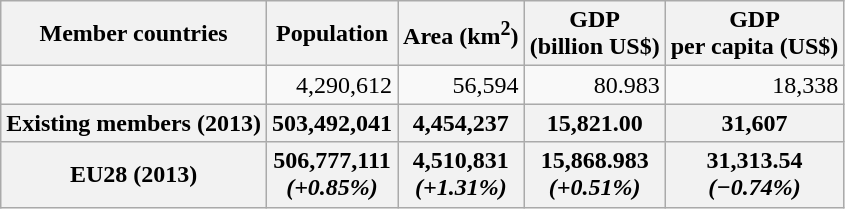<table class="wikitable" style="text-align:right;">
<tr>
<th>Member countries</th>
<th>Population</th>
<th>Area (km<sup>2</sup>)</th>
<th>GDP <br>(billion US$)</th>
<th>GDP <br>per capita (US$)</th>
</tr>
<tr>
<td style="text-align:left;"></td>
<td>4,290,612</td>
<td>56,594</td>
<td>80.983</td>
<td>18,338</td>
</tr>
<tr>
<th>Existing members (2013)</th>
<th>503,492,041</th>
<th>4,454,237</th>
<th>15,821.00</th>
<th>31,607</th>
</tr>
<tr>
<th>EU28 (2013)</th>
<th>506,777,111 <br><em>(+0.85%)</em></th>
<th>4,510,831 <br><em>(+1.31%)</em></th>
<th>15,868.983 <br><em>(+0.51%)</em></th>
<th>31,313.54 <br><em>(−0.74%)</em></th>
</tr>
</table>
